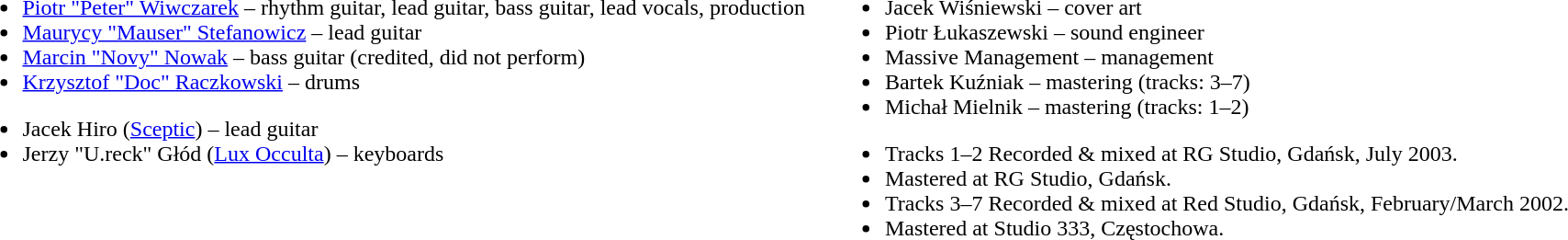<table>
<tr>
<td valign="top"><br><ul><li><a href='#'>Piotr "Peter" Wiwczarek</a> – rhythm guitar, lead guitar, bass guitar, lead vocals, production</li><li><a href='#'>Maurycy "Mauser" Stefanowicz</a> – lead guitar</li><li><a href='#'>Marcin "Novy" Nowak</a> – bass guitar (credited, did not perform)</li><li><a href='#'>Krzysztof "Doc" Raczkowski</a> – drums</li></ul><ul><li>Jacek Hiro (<a href='#'>Sceptic</a>) – lead guitar</li><li>Jerzy "U.reck" Głód (<a href='#'>Lux Occulta</a>) – keyboards</li></ul></td>
<td width="10"></td>
<td valign="top"><br><ul><li>Jacek Wiśniewski – cover art</li><li>Piotr Łukaszewski – sound engineer</li><li>Massive Management – management</li><li>Bartek Kuźniak – mastering (tracks: 3–7)</li><li>Michał Mielnik – mastering (tracks: 1–2)</li></ul><ul><li>Tracks 1–2 Recorded & mixed at RG Studio, Gdańsk, July 2003.</li><li>Mastered at RG Studio, Gdańsk.</li><li>Tracks 3–7 Recorded & mixed at Red Studio, Gdańsk, February/March 2002.</li><li>Mastered at Studio 333, Częstochowa.</li></ul></td>
</tr>
</table>
